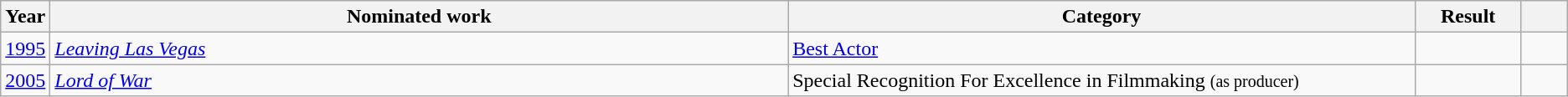<table class="wikitable sortable">
<tr>
<th scope="col" style="width:1em;">Year</th>
<th scope="col" style="width:39em;">Nominated work</th>
<th scope="col" style="width:33em;">Category</th>
<th scope="col" style="width:5em;">Result</th>
<th scope="col" style="width:2em;" class="unsortable"></th>
</tr>
<tr>
<td><a href='#'>1995</a></td>
<td><em><a href='#'>Leaving Las Vegas</a></em></td>
<td><a href='#'>Best Actor</a></td>
<td></td>
<td style="text-align:center;"></td>
</tr>
<tr>
<td><a href='#'>2005</a></td>
<td><em><a href='#'>Lord of War</a></em></td>
<td>Special Recognition For Excellence in Filmmaking <small>(as producer)</small></td>
<td></td>
<td style="text-align:center;"></td>
</tr>
</table>
